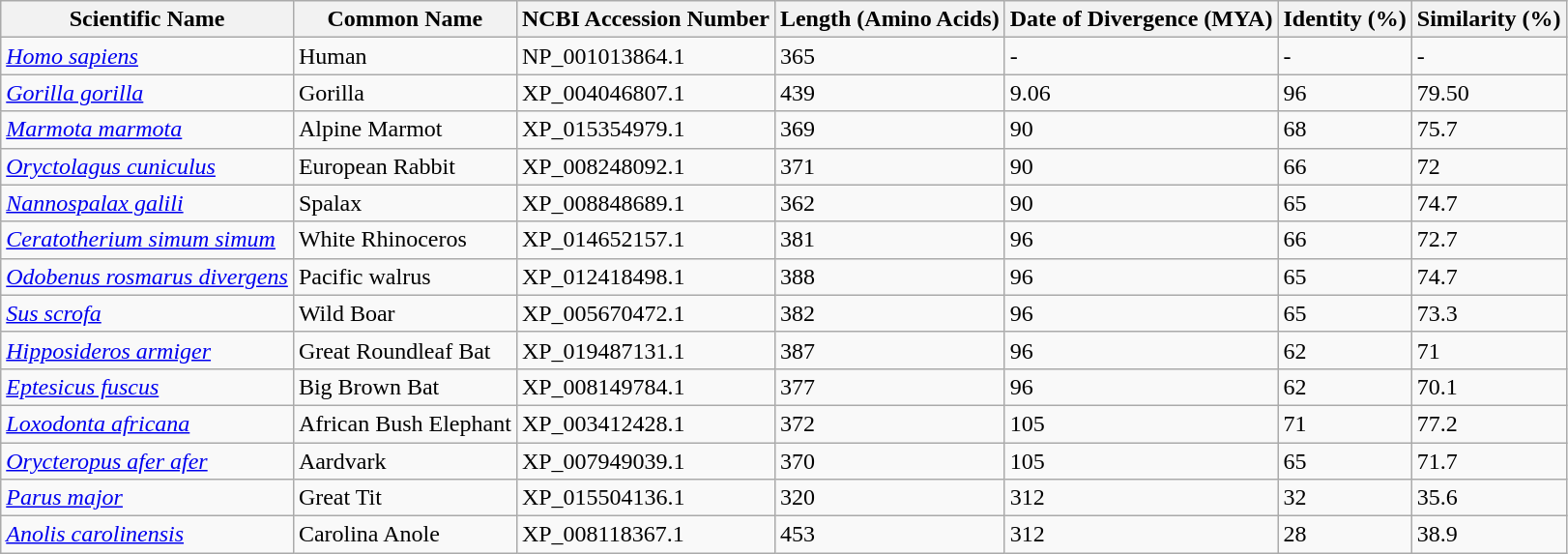<table class="wikitable">
<tr>
<th>Scientific Name</th>
<th>Common Name</th>
<th>NCBI Accession Number</th>
<th>Length (Amino Acids)</th>
<th>Date of Divergence (MYA)</th>
<th>Identity (%)</th>
<th>Similarity (%)</th>
</tr>
<tr>
<td><em><a href='#'>Homo sapiens</a></em></td>
<td>Human</td>
<td>NP_001013864.1</td>
<td>365</td>
<td>-</td>
<td>-</td>
<td>-</td>
</tr>
<tr>
<td><em><a href='#'>Gorilla gorilla</a></em></td>
<td>Gorilla</td>
<td>XP_004046807.1</td>
<td>439</td>
<td>9.06</td>
<td>96</td>
<td>79.50</td>
</tr>
<tr>
<td><em><a href='#'>Marmota marmota</a></em></td>
<td>Alpine Marmot</td>
<td>XP_015354979.1</td>
<td>369</td>
<td>90</td>
<td>68</td>
<td>75.7</td>
</tr>
<tr>
<td><em><a href='#'>Oryctolagus cuniculus</a></em></td>
<td>European Rabbit</td>
<td>XP_008248092.1</td>
<td>371</td>
<td>90</td>
<td>66</td>
<td>72</td>
</tr>
<tr>
<td><em><a href='#'>Nannospalax galili</a></em></td>
<td>Spalax</td>
<td>XP_008848689.1</td>
<td>362</td>
<td>90</td>
<td>65</td>
<td>74.7</td>
</tr>
<tr>
<td><em><a href='#'>Ceratotherium simum simum</a></em></td>
<td>White Rhinoceros</td>
<td>XP_014652157.1</td>
<td>381</td>
<td>96</td>
<td>66</td>
<td>72.7</td>
</tr>
<tr>
<td><em><a href='#'>Odobenus rosmarus divergens</a></em></td>
<td>Pacific walrus</td>
<td>XP_012418498.1</td>
<td>388</td>
<td>96</td>
<td>65</td>
<td>74.7</td>
</tr>
<tr>
<td><em><a href='#'>Sus scrofa</a></em></td>
<td>Wild Boar</td>
<td>XP_005670472.1</td>
<td>382</td>
<td>96</td>
<td>65</td>
<td>73.3</td>
</tr>
<tr>
<td><em><a href='#'>Hipposideros armiger</a></em></td>
<td>Great Roundleaf Bat</td>
<td>XP_019487131.1</td>
<td>387</td>
<td>96</td>
<td>62</td>
<td>71</td>
</tr>
<tr>
<td><em><a href='#'>Eptesicus fuscus</a></em></td>
<td>Big Brown Bat</td>
<td>XP_008149784.1</td>
<td>377</td>
<td>96</td>
<td>62</td>
<td>70.1</td>
</tr>
<tr>
<td><em><a href='#'>Loxodonta africana</a></em></td>
<td>African Bush Elephant</td>
<td>XP_003412428.1</td>
<td>372</td>
<td>105</td>
<td>71</td>
<td>77.2</td>
</tr>
<tr>
<td><em><a href='#'>Orycteropus afer afer</a></em></td>
<td>Aardvark</td>
<td>XP_007949039.1</td>
<td>370</td>
<td>105</td>
<td>65</td>
<td>71.7</td>
</tr>
<tr>
<td><em><a href='#'>Parus major</a></em></td>
<td>Great Tit</td>
<td>XP_015504136.1</td>
<td>320</td>
<td>312</td>
<td>32</td>
<td>35.6</td>
</tr>
<tr>
<td><em><a href='#'>Anolis carolinensis</a></em></td>
<td>Carolina Anole</td>
<td>XP_008118367.1</td>
<td>453</td>
<td>312</td>
<td>28</td>
<td>38.9</td>
</tr>
</table>
